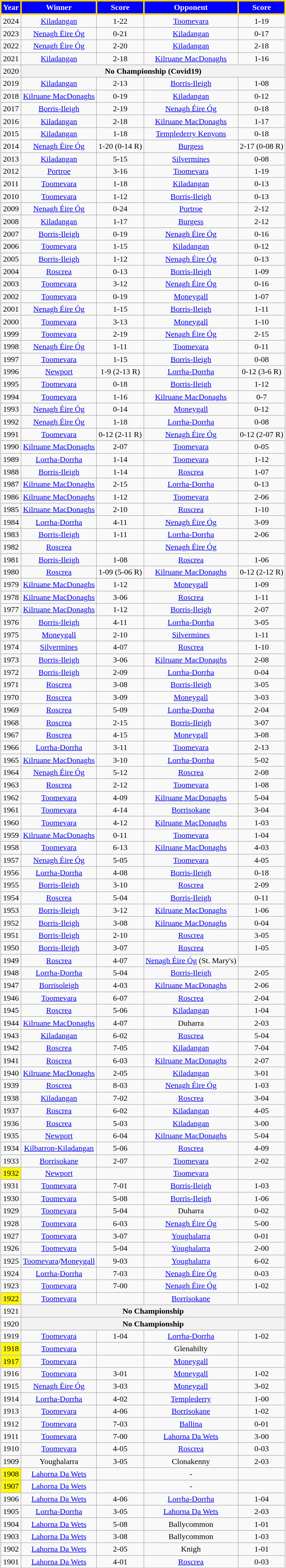<table class="wikitable" style="text-align:center;">
<tr>
<th style="background:blue;color:white;border:3px solid gold">Year</th>
<th style="background:blue;color:white;border:3px solid gold">Winner</th>
<th style="background:blue;color:white;border:3px solid gold">Score</th>
<th style="background:blue;color:white;border:3px solid gold">Opponent</th>
<th style="background:blue;color:white;border:3px solid gold">Score</th>
</tr>
<tr>
<td>2024</td>
<td><a href='#'>Kiladangan</a></td>
<td>1-22</td>
<td><a href='#'>Toomevara</a></td>
<td>1-19</td>
</tr>
<tr>
<td>2023</td>
<td><a href='#'>Nenagh Éire Óg</a></td>
<td>0-21</td>
<td><a href='#'>Kiladangan</a></td>
<td>0-17</td>
</tr>
<tr>
<td>2022</td>
<td><a href='#'>Nenagh Éire Óg</a></td>
<td>2-20</td>
<td><a href='#'>Kiladangan</a></td>
<td>2-18</td>
</tr>
<tr>
<td>2021</td>
<td><a href='#'>Kiladangan</a></td>
<td>2-18</td>
<td><a href='#'>Kilruane MacDonaghs</a></td>
<td>1-16</td>
</tr>
<tr>
<td>2020</td>
<th colspan="4" align="center">No Championship (Covid19)</th>
</tr>
<tr>
<td>2019</td>
<td><a href='#'>Kiladangan</a></td>
<td>2-13</td>
<td><a href='#'>Borris-Ileigh</a></td>
<td>1-08</td>
</tr>
<tr>
<td>2018</td>
<td><a href='#'>Kilruane MacDonaghs</a></td>
<td>0-19</td>
<td><a href='#'>Kiladangan</a></td>
<td>0-12</td>
</tr>
<tr>
<td>2017</td>
<td><a href='#'>Borris-Ileigh</a></td>
<td>2-19</td>
<td><a href='#'>Nenagh Éire Óg</a></td>
<td>0-18</td>
</tr>
<tr>
<td>2016</td>
<td><a href='#'>Kiladangan</a></td>
<td>2-18</td>
<td><a href='#'>Kilruane MacDonaghs</a></td>
<td>1-17</td>
</tr>
<tr>
<td>2015</td>
<td><a href='#'>Kiladangan</a></td>
<td>1-18</td>
<td><a href='#'>Templederry Kenyons</a></td>
<td>0-18</td>
</tr>
<tr>
<td>2014</td>
<td><a href='#'>Nenagh Éire Óg</a></td>
<td>1-20 (0-14 R)</td>
<td><a href='#'>Burgess</a></td>
<td>2-17 (0-08 R)</td>
</tr>
<tr>
<td>2013</td>
<td><a href='#'>Kiladangan</a></td>
<td>5-15</td>
<td><a href='#'>Silvermines</a></td>
<td>0-08</td>
</tr>
<tr>
<td>2012</td>
<td><a href='#'>Portroe</a></td>
<td>3-16</td>
<td><a href='#'>Toomevara</a></td>
<td>1-19</td>
</tr>
<tr>
<td>2011</td>
<td><a href='#'>Toomevara</a></td>
<td>1-18</td>
<td><a href='#'>Kiladangan</a></td>
<td>0-13</td>
</tr>
<tr>
<td>2010</td>
<td><a href='#'>Toomevara</a></td>
<td>1-12</td>
<td><a href='#'>Borris-Ileigh</a></td>
<td>0-13</td>
</tr>
<tr>
<td>2009</td>
<td><a href='#'>Nenagh Éire Óg</a></td>
<td>0-24</td>
<td><a href='#'>Portroe</a></td>
<td>2-12</td>
</tr>
<tr>
<td>2008</td>
<td><a href='#'>Kiladangan</a></td>
<td>1-17</td>
<td><a href='#'>Burgess</a></td>
<td>2-12</td>
</tr>
<tr>
<td>2007</td>
<td><a href='#'>Borris-Ileigh</a></td>
<td>0-19</td>
<td><a href='#'>Nenagh Éire Óg</a></td>
<td>0-16</td>
</tr>
<tr>
<td>2006</td>
<td><a href='#'>Toomevara</a></td>
<td>1-15</td>
<td><a href='#'>Kiladangan</a></td>
<td>0-12</td>
</tr>
<tr>
<td>2005</td>
<td><a href='#'>Borris-Ileigh</a></td>
<td>1-12</td>
<td><a href='#'>Nenagh Éire Óg</a></td>
<td>0-13</td>
</tr>
<tr>
<td>2004</td>
<td><a href='#'>Roscrea</a></td>
<td>0-13</td>
<td><a href='#'>Borris-Ileigh</a></td>
<td>1-09</td>
</tr>
<tr>
<td>2003</td>
<td><a href='#'>Toomevara</a></td>
<td>3-12</td>
<td><a href='#'>Nenagh Éire Óg</a></td>
<td>0-16</td>
</tr>
<tr>
<td>2002</td>
<td><a href='#'>Toomevara</a></td>
<td>0-19</td>
<td><a href='#'>Moneygall</a></td>
<td>1-07</td>
</tr>
<tr>
<td>2001</td>
<td><a href='#'>Nenagh Éire Óg</a></td>
<td>1-15</td>
<td><a href='#'>Borris-Ileigh</a></td>
<td>1-11</td>
</tr>
<tr>
<td>2000</td>
<td><a href='#'>Toomevara</a></td>
<td>3-13</td>
<td><a href='#'>Moneygall</a></td>
<td>1-10</td>
</tr>
<tr>
<td>1999</td>
<td><a href='#'>Toomevara</a></td>
<td>2-19</td>
<td><a href='#'>Nenagh Éire Óg</a></td>
<td>2-15</td>
</tr>
<tr>
<td>1998</td>
<td><a href='#'>Nenagh Éire Óg</a></td>
<td>1-11</td>
<td><a href='#'>Toomevara</a></td>
<td>0-11</td>
</tr>
<tr>
<td>1997</td>
<td><a href='#'>Toomevara</a></td>
<td>1-15</td>
<td><a href='#'>Borris-Ileigh</a></td>
<td>0-08</td>
</tr>
<tr>
<td>1996</td>
<td><a href='#'>Newport</a></td>
<td>1-9 (2-13 R)</td>
<td><a href='#'>Lorrha-Dorrha</a></td>
<td>0-12 (3-6 R)</td>
</tr>
<tr>
<td>1995</td>
<td><a href='#'>Toomevara</a></td>
<td>0-18</td>
<td><a href='#'>Borris-Ileigh</a></td>
<td>1-12</td>
</tr>
<tr>
<td>1994</td>
<td><a href='#'>Toomevara</a></td>
<td>1-16</td>
<td><a href='#'>Kilruane MacDonaghs</a></td>
<td>0-7</td>
</tr>
<tr>
<td>1993</td>
<td><a href='#'>Nenagh Éire Óg</a></td>
<td>0-14</td>
<td><a href='#'>Moneygall</a></td>
<td>0-12</td>
</tr>
<tr>
<td>1992</td>
<td><a href='#'>Nenagh Éire Óg</a></td>
<td>1-18</td>
<td><a href='#'>Lorrha-Dorrha</a></td>
<td>0-08</td>
</tr>
<tr>
<td>1991</td>
<td><a href='#'>Toomevara</a></td>
<td>0-12 (2-11 R)</td>
<td><a href='#'>Nenagh Éire Óg</a></td>
<td>0-12 (2-07 R)</td>
</tr>
<tr>
<td>1990</td>
<td><a href='#'>Kilruane MacDonaghs</a></td>
<td>2-07</td>
<td><a href='#'>Toomevara</a></td>
<td>0-05</td>
</tr>
<tr>
<td>1989</td>
<td><a href='#'>Lorrha-Dorrha</a></td>
<td>1-14</td>
<td><a href='#'>Toomevara</a></td>
<td>1-12</td>
</tr>
<tr>
<td>1988</td>
<td><a href='#'>Borris-Ileigh</a></td>
<td>1-14</td>
<td><a href='#'>Roscrea</a></td>
<td>1-07</td>
</tr>
<tr>
<td>1987</td>
<td><a href='#'>Kilruane MacDonaghs</a></td>
<td>2-15</td>
<td><a href='#'>Lorrha-Dorrha</a></td>
<td>0-13</td>
</tr>
<tr>
<td>1986</td>
<td><a href='#'>Kilruane MacDonaghs</a></td>
<td>1-12</td>
<td><a href='#'>Toomevara</a></td>
<td>2-06</td>
</tr>
<tr>
<td>1985</td>
<td><a href='#'>Kilruane MacDonaghs</a></td>
<td>2-10</td>
<td><a href='#'>Roscrea</a></td>
<td>1-10</td>
</tr>
<tr>
<td>1984</td>
<td><a href='#'>Lorrha-Dorrha</a></td>
<td>4-11</td>
<td><a href='#'>Nenagh Éire Óg</a></td>
<td>3-09</td>
</tr>
<tr>
<td>1983</td>
<td><a href='#'>Borris-Ileigh</a></td>
<td>1-11</td>
<td><a href='#'>Lorrha-Dorrha</a></td>
<td>2-06</td>
</tr>
<tr>
<td>1982</td>
<td><a href='#'>Roscrea</a></td>
<td></td>
<td><a href='#'>Nenagh Éire Óg</a></td>
<td></td>
</tr>
<tr>
<td>1981</td>
<td><a href='#'>Borris-Ileigh</a></td>
<td>1-08</td>
<td><a href='#'>Roscrea</a></td>
<td>1-06</td>
</tr>
<tr>
<td>1980</td>
<td><a href='#'>Roscrea</a></td>
<td>1-09 (5-06 R)</td>
<td><a href='#'>Kilruane MacDonaghs</a></td>
<td>0-12 (2-12 R)</td>
</tr>
<tr>
<td>1979</td>
<td><a href='#'>Kilruane MacDonaghs</a></td>
<td>1-12</td>
<td><a href='#'>Moneygall</a></td>
<td>1-09</td>
</tr>
<tr>
<td>1978</td>
<td><a href='#'>Kilruane MacDonaghs</a></td>
<td>3-06</td>
<td><a href='#'>Roscrea</a></td>
<td>1-11</td>
</tr>
<tr>
<td>1977</td>
<td><a href='#'>Kilruane MacDonaghs</a></td>
<td>1-12</td>
<td><a href='#'>Borris-Ileigh</a></td>
<td>2-07</td>
</tr>
<tr>
<td>1976</td>
<td><a href='#'>Borris-Ileigh</a></td>
<td>4-11</td>
<td><a href='#'>Lorrha-Dorrha</a></td>
<td>3-05</td>
</tr>
<tr>
<td>1975</td>
<td><a href='#'>Moneygall</a></td>
<td>2-10</td>
<td><a href='#'>Silvermines</a></td>
<td>1-11</td>
</tr>
<tr>
<td>1974</td>
<td><a href='#'>Silvermines</a></td>
<td>4-07</td>
<td><a href='#'>Roscrea</a></td>
<td>1-10</td>
</tr>
<tr>
<td>1973</td>
<td><a href='#'>Borris-Ileigh</a></td>
<td>3-06</td>
<td><a href='#'>Kilruane MacDonaghs</a></td>
<td>2-08</td>
</tr>
<tr>
<td>1972</td>
<td><a href='#'>Borris-Ileigh</a></td>
<td>2-09</td>
<td><a href='#'>Lorrha-Dorrha</a></td>
<td>0-04</td>
</tr>
<tr>
<td>1971</td>
<td><a href='#'>Roscrea</a></td>
<td>3-08</td>
<td><a href='#'>Borris-Ileigh</a></td>
<td>3-05</td>
</tr>
<tr>
<td>1970</td>
<td><a href='#'>Roscrea</a></td>
<td>3-09</td>
<td><a href='#'>Moneygall</a></td>
<td>3-03</td>
</tr>
<tr>
<td>1969</td>
<td><a href='#'>Roscrea</a></td>
<td>5-09</td>
<td><a href='#'>Lorrha-Dorrha</a></td>
<td>2-04</td>
</tr>
<tr>
<td>1968</td>
<td><a href='#'>Roscrea</a></td>
<td>2-15</td>
<td><a href='#'>Borris-Ileigh</a></td>
<td>3-07</td>
</tr>
<tr>
<td>1967</td>
<td><a href='#'>Roscrea</a></td>
<td>4-15</td>
<td><a href='#'>Moneygall</a></td>
<td>3-08</td>
</tr>
<tr>
<td>1966</td>
<td><a href='#'>Lorrha-Dorrha</a></td>
<td>3-11</td>
<td><a href='#'>Toomevara</a></td>
<td>2-13</td>
</tr>
<tr>
<td>1965</td>
<td><a href='#'>Kilruane MacDonaghs</a></td>
<td>3-10</td>
<td><a href='#'>Lorrha-Dorrha</a></td>
<td>5-02</td>
</tr>
<tr>
<td>1964</td>
<td><a href='#'>Nenagh Éire Óg</a></td>
<td>5-12</td>
<td><a href='#'>Roscrea</a></td>
<td>2-08</td>
</tr>
<tr>
<td>1963</td>
<td><a href='#'>Roscrea</a></td>
<td>2-12</td>
<td><a href='#'>Toomevara</a></td>
<td>1-08</td>
</tr>
<tr>
<td>1962</td>
<td><a href='#'>Toomevara</a></td>
<td>4-09</td>
<td><a href='#'>Kilruane MacDonaghs</a></td>
<td>5-04</td>
</tr>
<tr>
<td>1961</td>
<td><a href='#'>Toomevara</a></td>
<td>4-14</td>
<td><a href='#'>Borrisokane</a></td>
<td>3-04</td>
</tr>
<tr>
<td>1960</td>
<td><a href='#'>Toomevara</a></td>
<td>4-12</td>
<td><a href='#'>Kilruane MacDonaghs</a></td>
<td>1-03</td>
</tr>
<tr>
<td>1959</td>
<td><a href='#'>Kilruane MacDonaghs</a></td>
<td>0-11</td>
<td><a href='#'>Toomevara</a></td>
<td>1-04</td>
</tr>
<tr>
<td>1958</td>
<td><a href='#'>Toomevara</a></td>
<td>6-13</td>
<td><a href='#'>Kilruane MacDonaghs</a></td>
<td>4-03</td>
</tr>
<tr>
<td>1957</td>
<td><a href='#'>Nenagh Éire Óg</a></td>
<td>5-05</td>
<td><a href='#'>Toomevara</a></td>
<td>4-05</td>
</tr>
<tr>
<td>1956</td>
<td><a href='#'>Lorrha-Dorrha</a></td>
<td>4-08</td>
<td><a href='#'>Borris-Ileigh</a></td>
<td>0-18</td>
</tr>
<tr>
<td>1955</td>
<td><a href='#'>Borris-Ileigh</a></td>
<td>3-10</td>
<td><a href='#'>Roscrea</a></td>
<td>2-09</td>
</tr>
<tr>
<td>1954</td>
<td><a href='#'>Roscrea</a></td>
<td>5-04</td>
<td><a href='#'>Borris-Ileigh</a></td>
<td>0-11</td>
</tr>
<tr>
<td>1953</td>
<td><a href='#'>Borris-Ileigh</a></td>
<td>3-12</td>
<td><a href='#'>Kilruane MacDonaghs</a></td>
<td>1-06</td>
</tr>
<tr>
<td>1952</td>
<td><a href='#'>Borris-Ileigh</a></td>
<td>3-08</td>
<td><a href='#'>Kilruane MacDonaghs</a></td>
<td>0-04</td>
</tr>
<tr>
<td>1951</td>
<td><a href='#'>Borris-Ileigh</a></td>
<td>2-10</td>
<td><a href='#'>Roscrea</a></td>
<td>3-05</td>
</tr>
<tr>
<td>1950</td>
<td><a href='#'>Borris-Ileigh</a></td>
<td>3-07</td>
<td><a href='#'>Roscrea</a></td>
<td>1-05</td>
</tr>
<tr>
<td>1949</td>
<td><a href='#'>Roscrea</a></td>
<td>4-07</td>
<td><a href='#'>Nenagh Éire Óg</a> (St. Mary's)</td>
<td></td>
</tr>
<tr>
<td>1948</td>
<td><a href='#'>Lorrha-Dorrha</a></td>
<td>5-04</td>
<td><a href='#'>Borris-Ileigh</a></td>
<td>2-05</td>
</tr>
<tr>
<td>1947</td>
<td><a href='#'>Borrisoleigh</a></td>
<td>4-03</td>
<td><a href='#'>Kilruane MacDonaghs</a></td>
<td>2-06</td>
</tr>
<tr>
<td>1946</td>
<td><a href='#'>Toomevara</a></td>
<td>6-07</td>
<td><a href='#'>Roscrea</a></td>
<td>2-04</td>
</tr>
<tr>
<td>1945</td>
<td><a href='#'>Roscrea</a></td>
<td>5-06</td>
<td><a href='#'>Kiladangan</a></td>
<td>1-04</td>
</tr>
<tr>
<td>1944</td>
<td><a href='#'>Kilruane MacDonaghs</a></td>
<td>4-07</td>
<td>Duharra</td>
<td>2-03</td>
</tr>
<tr>
<td>1943</td>
<td><a href='#'>Kiladangan</a></td>
<td>6-02</td>
<td><a href='#'>Roscrea</a></td>
<td>5-04</td>
</tr>
<tr>
<td>1942</td>
<td><a href='#'>Roscrea</a></td>
<td>7-05</td>
<td><a href='#'>Kiladangan</a></td>
<td>7-04</td>
</tr>
<tr>
<td>1941</td>
<td><a href='#'>Roscrea</a></td>
<td>6-03</td>
<td><a href='#'>Kilruane MacDonaghs</a></td>
<td>2-07</td>
</tr>
<tr>
<td>1940</td>
<td><a href='#'>Kilruane MacDonaghs</a></td>
<td>2-05</td>
<td><a href='#'>Kiladangan</a></td>
<td>3-01</td>
</tr>
<tr>
<td>1939</td>
<td><a href='#'>Roscrea</a></td>
<td>8-03</td>
<td><a href='#'>Nenagh Éire Óg</a></td>
<td>1-03</td>
</tr>
<tr>
<td>1938</td>
<td><a href='#'>Kiladangan</a></td>
<td>7-02</td>
<td><a href='#'>Roscrea</a></td>
<td>3-04</td>
</tr>
<tr>
<td>1937</td>
<td><a href='#'>Roscrea</a></td>
<td>6-02</td>
<td><a href='#'>Kiladangan</a></td>
<td>4-05</td>
</tr>
<tr>
<td>1936</td>
<td><a href='#'>Roscrea</a></td>
<td>5-03</td>
<td><a href='#'>Kiladangan</a></td>
<td>3-00</td>
</tr>
<tr>
<td>1935</td>
<td><a href='#'>Newport</a></td>
<td>6-04</td>
<td><a href='#'>Kilruane MacDonaghs</a></td>
<td>5-04</td>
</tr>
<tr>
<td>1934</td>
<td><a href='#'>Kilbarron-Kiladangan</a></td>
<td>5-06</td>
<td><a href='#'>Roscrea</a></td>
<td>4-09</td>
</tr>
<tr>
<td>1933</td>
<td><a href='#'>Borrisokane</a></td>
<td>2-07</td>
<td><a href='#'>Toomevara</a></td>
<td>2-02</td>
</tr>
<tr>
<td style="background:#FFF60F;">1932</td>
<td><a href='#'>Newport</a></td>
<td></td>
<td><a href='#'>Toomevara</a></td>
<td></td>
</tr>
<tr>
<td>1931</td>
<td><a href='#'>Toomevara</a></td>
<td>7-01</td>
<td><a href='#'>Borris-Ileigh</a></td>
<td>1-03</td>
</tr>
<tr>
<td>1930</td>
<td><a href='#'>Toomevara</a></td>
<td>5-08</td>
<td><a href='#'>Borris-Ileigh</a></td>
<td>1-06</td>
</tr>
<tr>
<td>1929</td>
<td><a href='#'>Toomevara</a></td>
<td>5-04</td>
<td>Duharra</td>
<td>0-02</td>
</tr>
<tr>
<td>1928</td>
<td><a href='#'>Toomevara</a></td>
<td>6-03</td>
<td><a href='#'>Nenagh Éire Óg</a></td>
<td>5-00</td>
</tr>
<tr>
<td>1927</td>
<td><a href='#'>Toomevara</a></td>
<td>3-07</td>
<td><a href='#'>Youghalarra</a></td>
<td>0-01</td>
</tr>
<tr>
<td>1926</td>
<td><a href='#'>Toomevara</a></td>
<td>5-04</td>
<td><a href='#'>Youghalarra</a></td>
<td>2-00</td>
</tr>
<tr>
<td>1925</td>
<td><a href='#'>Toomevara</a>/<a href='#'>Moneygall</a></td>
<td>9-03</td>
<td><a href='#'>Youghalarra</a></td>
<td>6-02</td>
</tr>
<tr>
<td>1924</td>
<td><a href='#'>Lorrha-Dorrha</a></td>
<td>7-03</td>
<td><a href='#'>Nenagh Éire Óg</a></td>
<td>0-03</td>
</tr>
<tr>
<td>1923</td>
<td><a href='#'>Toomevara</a></td>
<td>7-00</td>
<td><a href='#'>Nenagh Éire Óg</a></td>
<td>1-02</td>
</tr>
<tr>
<td style="background:#FFF60F;">1922</td>
<td><a href='#'>Toomevara</a></td>
<td></td>
<td><a href='#'>Borrisokane</a></td>
<td></td>
</tr>
<tr>
<td>1921</td>
<th colspan=4 align=center>No Championship</th>
</tr>
<tr>
<td>1920</td>
<th colspan=4 align=center>No Championship</th>
</tr>
<tr>
<td>1919</td>
<td><a href='#'>Toomevara</a></td>
<td>1-04</td>
<td><a href='#'>Lorrha-Dorrha</a></td>
<td>1-02</td>
</tr>
<tr>
<td style="background:#FFF60F;">1918</td>
<td><a href='#'>Toomevara</a></td>
<td></td>
<td>Glenahilty</td>
<td></td>
</tr>
<tr>
<td style="background:#FFF60F;">1917</td>
<td><a href='#'>Toomevara</a></td>
<td></td>
<td><a href='#'>Moneygall</a></td>
<td></td>
</tr>
<tr>
<td>1916</td>
<td><a href='#'>Toomevara</a></td>
<td>3-01</td>
<td><a href='#'>Moneygall</a></td>
<td>1-02</td>
</tr>
<tr>
<td>1915</td>
<td><a href='#'>Nenagh Éire Óg</a></td>
<td>3-03</td>
<td><a href='#'>Moneygall</a></td>
<td>3-02</td>
</tr>
<tr>
<td>1914</td>
<td><a href='#'>Lorrha-Dorrha</a></td>
<td>4-02</td>
<td><a href='#'>Templederry</a></td>
<td>1-00</td>
</tr>
<tr>
<td>1913</td>
<td><a href='#'>Toomevara</a></td>
<td>4-06</td>
<td><a href='#'>Borrisokane</a></td>
<td>1-02</td>
</tr>
<tr>
<td>1912</td>
<td><a href='#'>Toomevara</a></td>
<td>7-03</td>
<td><a href='#'>Ballina</a></td>
<td>0-01</td>
</tr>
<tr>
<td>1911</td>
<td><a href='#'>Toomevara</a></td>
<td>7-00</td>
<td><a href='#'>Lahorna Da Wets</a></td>
<td>3-00</td>
</tr>
<tr>
<td>1910</td>
<td><a href='#'>Toomevara</a></td>
<td>4-05</td>
<td><a href='#'>Roscrea</a></td>
<td>0-03</td>
</tr>
<tr>
<td>1909</td>
<td>Youghalarra</td>
<td>3-05</td>
<td>Clonakenny</td>
<td>2-03</td>
</tr>
<tr>
<td style="background:#FFF60F;">1908</td>
<td><a href='#'>Lahorna Da Wets</a></td>
<td></td>
<td>-</td>
<td></td>
</tr>
<tr>
<td style="background:#FFF60F;">1907</td>
<td><a href='#'>Lahorna Da Wets</a></td>
<td></td>
<td>-</td>
<td></td>
</tr>
<tr>
<td>1906</td>
<td><a href='#'>Lahorna Da Wets</a></td>
<td>4-06</td>
<td><a href='#'>Lorrha-Dorrha</a></td>
<td>1-04</td>
</tr>
<tr>
<td>1905</td>
<td><a href='#'>Lorrha-Dorrha</a></td>
<td>3-05</td>
<td><a href='#'>Lahorna Da Wets</a></td>
<td>2-03</td>
</tr>
<tr>
<td>1904</td>
<td><a href='#'>Lahorna Da Wets</a></td>
<td>5-08</td>
<td>Ballycommon</td>
<td>1-01</td>
</tr>
<tr>
<td>1903</td>
<td><a href='#'>Lahorna Da Wets</a></td>
<td>3-08</td>
<td>Ballycommon</td>
<td>1-03</td>
</tr>
<tr>
<td>1902</td>
<td><a href='#'>Lahorna Da Wets</a></td>
<td>2-05</td>
<td>Knigh</td>
<td>1-01</td>
</tr>
<tr>
<td>1901</td>
<td><a href='#'>Lahorna Da Wets</a></td>
<td>4-01</td>
<td><a href='#'>Roscrea</a></td>
<td>0-03</td>
</tr>
</table>
